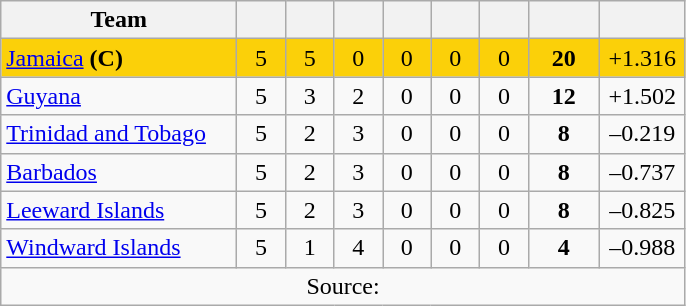<table class="wikitable" style="text-align:center">
<tr>
<th width="150">Team</th>
<th width="25"></th>
<th width="25"></th>
<th width="25"></th>
<th width="25"></th>
<th width="25"></th>
<th width="25"></th>
<th width="40"></th>
<th width="50"></th>
</tr>
<tr style="background:#fbd009">
<td style="text-align:left"><a href='#'>Jamaica</a> <strong>(C)</strong></td>
<td>5</td>
<td>5</td>
<td>0</td>
<td>0</td>
<td>0</td>
<td>0</td>
<td><strong>20</strong></td>
<td>+1.316</td>
</tr>
<tr>
<td style="text-align:left"><a href='#'>Guyana</a></td>
<td>5</td>
<td>3</td>
<td>2</td>
<td>0</td>
<td>0</td>
<td>0</td>
<td><strong>12</strong></td>
<td>+1.502</td>
</tr>
<tr>
<td style="text-align:left"><a href='#'>Trinidad and Tobago</a></td>
<td>5</td>
<td>2</td>
<td>3</td>
<td>0</td>
<td>0</td>
<td>0</td>
<td><strong>8</strong></td>
<td>–0.219</td>
</tr>
<tr>
<td style="text-align:left"><a href='#'>Barbados</a></td>
<td>5</td>
<td>2</td>
<td>3</td>
<td>0</td>
<td>0</td>
<td>0</td>
<td><strong>8</strong></td>
<td>–0.737</td>
</tr>
<tr>
<td style="text-align:left"><a href='#'>Leeward Islands</a></td>
<td>5</td>
<td>2</td>
<td>3</td>
<td>0</td>
<td>0</td>
<td>0</td>
<td><strong>8</strong></td>
<td>–0.825</td>
</tr>
<tr>
<td style="text-align:left"><a href='#'>Windward Islands</a></td>
<td>5</td>
<td>1</td>
<td>4</td>
<td>0</td>
<td>0</td>
<td>0</td>
<td><strong>4</strong></td>
<td>–0.988</td>
</tr>
<tr>
<td colspan="9">Source: </td>
</tr>
</table>
